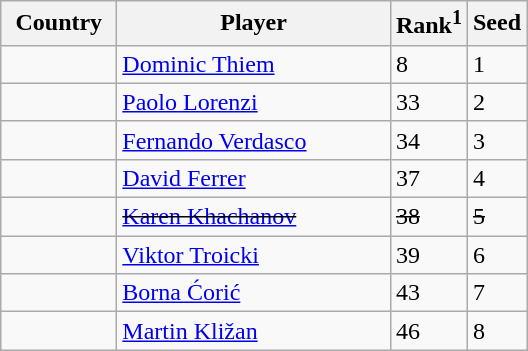<table class="wikitable" border="1">
<tr>
<th width="70">Country</th>
<th width="175">Player</th>
<th>Rank<sup>1</sup></th>
<th>Seed</th>
</tr>
<tr>
<td></td>
<td><a href='#'>Dominic Thiem</a></td>
<td>8</td>
<td>1</td>
</tr>
<tr>
<td></td>
<td><a href='#'>Paolo Lorenzi</a></td>
<td>33</td>
<td>2</td>
</tr>
<tr>
<td></td>
<td><a href='#'>Fernando Verdasco</a></td>
<td>34</td>
<td>3</td>
</tr>
<tr>
<td></td>
<td><a href='#'>David Ferrer</a></td>
<td>37</td>
<td>4</td>
</tr>
<tr>
<td><s></s></td>
<td><s><a href='#'>Karen Khachanov</a></s></td>
<td><s>38</s></td>
<td><s>5</s></td>
</tr>
<tr>
<td></td>
<td><a href='#'>Viktor Troicki</a></td>
<td>39</td>
<td>6</td>
</tr>
<tr>
<td></td>
<td><a href='#'>Borna Ćorić</a></td>
<td>43</td>
<td>7</td>
</tr>
<tr>
<td></td>
<td><a href='#'>Martin Kližan</a></td>
<td>46</td>
<td>8</td>
</tr>
</table>
